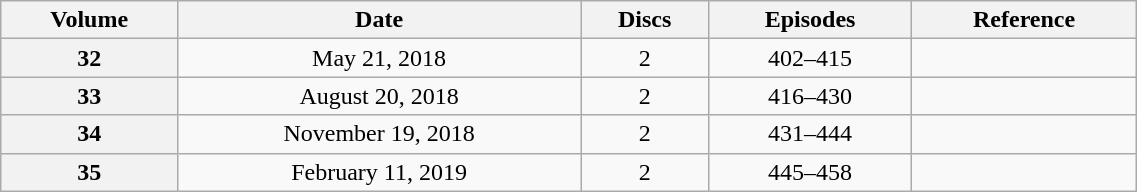<table class="wikitable" style="text-align: center; width: 60%;">
<tr>
<th scope="col" 175px;>Volume</th>
<th scope="col" 125px;>Date</th>
<th scope="col">Discs</th>
<th scope="col">Episodes</th>
<th scope="col">Reference</th>
</tr>
<tr>
<th scope="row">32</th>
<td>May 21, 2018</td>
<td>2</td>
<td>402–415</td>
<td></td>
</tr>
<tr>
<th scope="row">33</th>
<td>August 20, 2018</td>
<td>2</td>
<td>416–430</td>
<td></td>
</tr>
<tr>
<th scope="row">34</th>
<td>November 19, 2018</td>
<td>2</td>
<td>431–444</td>
<td></td>
</tr>
<tr>
<th scope="row">35</th>
<td>February 11, 2019</td>
<td>2</td>
<td>445–458</td>
<td></td>
</tr>
</table>
